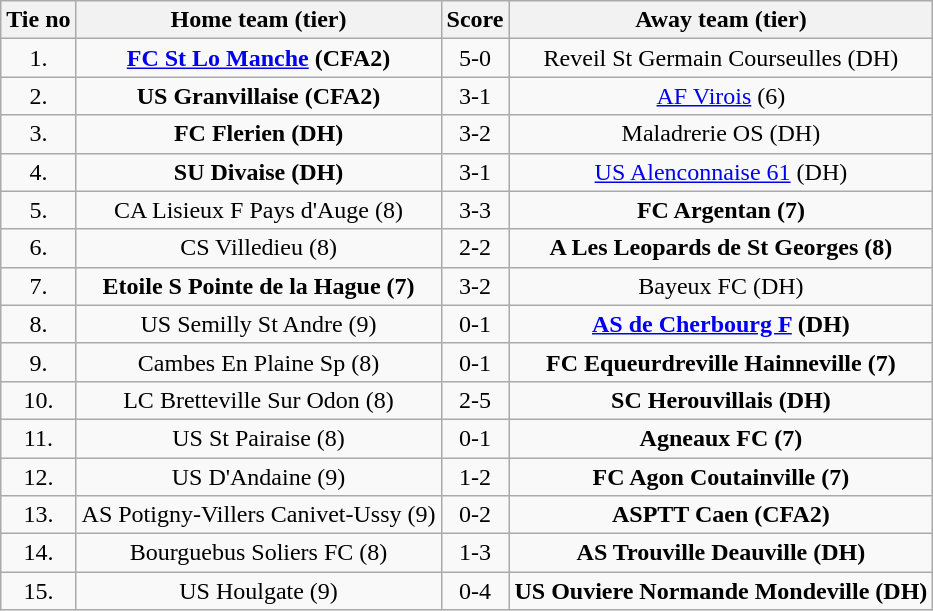<table class="wikitable" style="text-align: center">
<tr>
<th>Tie no</th>
<th>Home team (tier)</th>
<th>Score</th>
<th>Away team (tier)</th>
</tr>
<tr>
<td>1.</td>
<td><strong><a href='#'>FC St Lo Manche</a> (CFA2)</strong></td>
<td>5-0</td>
<td>Reveil St Germain Courseulles (DH)</td>
</tr>
<tr>
<td>2.</td>
<td><strong>US Granvillaise (CFA2)</strong></td>
<td>3-1 </td>
<td><a href='#'>AF Virois</a> (6)</td>
</tr>
<tr>
<td>3.</td>
<td><strong>FC Flerien (DH)</strong></td>
<td>3-2</td>
<td>Maladrerie OS (DH)</td>
</tr>
<tr>
<td>4.</td>
<td><strong>SU Divaise (DH)</strong></td>
<td>3-1</td>
<td><a href='#'>US Alenconnaise 61</a> (DH)</td>
</tr>
<tr>
<td>5.</td>
<td>CA Lisieux F Pays d'Auge (8)</td>
<td>3-3 </td>
<td><strong>FC Argentan (7)</strong></td>
</tr>
<tr>
<td>6.</td>
<td>CS Villedieu (8)</td>
<td>2-2 </td>
<td><strong>A Les Leopards de St Georges (8)</strong></td>
</tr>
<tr>
<td>7.</td>
<td><strong>Etoile S Pointe de la Hague (7)</strong></td>
<td>3-2</td>
<td>Bayeux FC (DH)</td>
</tr>
<tr>
<td>8.</td>
<td>US Semilly St Andre (9)</td>
<td>0-1</td>
<td><strong><a href='#'>AS de Cherbourg F</a> (DH)</strong></td>
</tr>
<tr>
<td>9.</td>
<td>Cambes En Plaine Sp (8)</td>
<td>0-1 </td>
<td><strong>FC Equeurdreville Hainneville (7)</strong></td>
</tr>
<tr>
<td>10.</td>
<td>LC Bretteville Sur Odon (8)</td>
<td>2-5</td>
<td><strong>SC Herouvillais (DH)</strong></td>
</tr>
<tr>
<td>11.</td>
<td>US St Pairaise (8)</td>
<td>0-1</td>
<td><strong>Agneaux FC (7)</strong></td>
</tr>
<tr>
<td>12.</td>
<td>US D'Andaine (9)</td>
<td>1-2</td>
<td><strong>FC Agon Coutainville (7)</strong></td>
</tr>
<tr>
<td>13.</td>
<td>AS Potigny-Villers Canivet-Ussy (9)</td>
<td>0-2</td>
<td><strong>ASPTT Caen (CFA2)</strong></td>
</tr>
<tr>
<td>14.</td>
<td>Bourguebus Soliers FC (8)</td>
<td>1-3</td>
<td><strong>AS Trouville Deauville (DH)</strong></td>
</tr>
<tr>
<td>15.</td>
<td>US Houlgate (9)</td>
<td>0-4</td>
<td><strong>US Ouviere Normande Mondeville (DH)</strong></td>
</tr>
</table>
